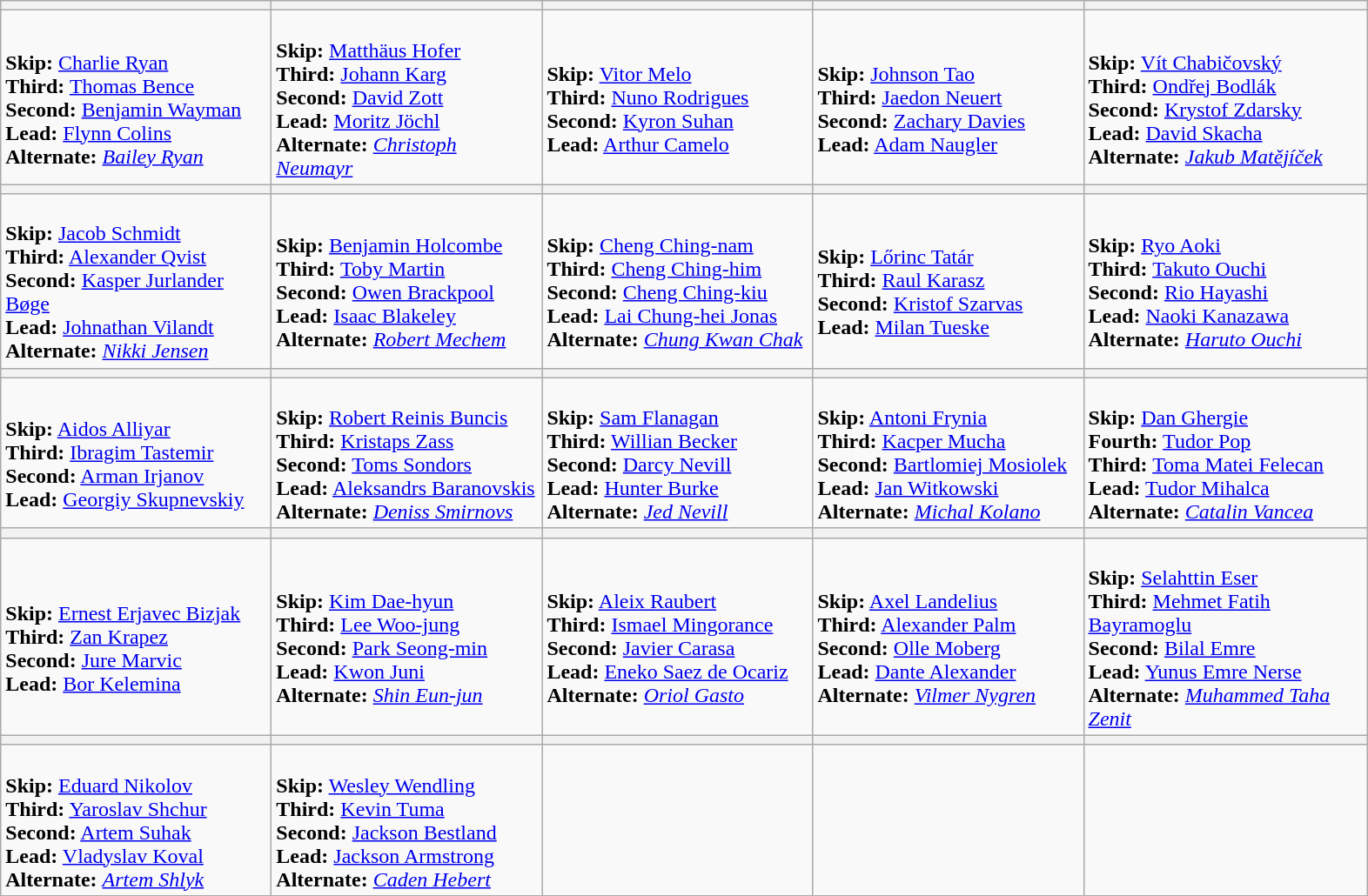<table class="wikitable">
<tr>
<th width=200></th>
<th width=200></th>
<th width=200></th>
<th width=200></th>
<th width=200></th>
</tr>
<tr>
<td><br><strong>Skip:</strong> <a href='#'>Charlie Ryan</a><br>
<strong>Third:</strong> <a href='#'>Thomas Bence</a><br>
<strong>Second:</strong> <a href='#'>Benjamin Wayman</a><br>
<strong>Lead:</strong> <a href='#'>Flynn Colins</a><br>
<strong>Alternate:</strong> <em><a href='#'>Bailey Ryan</a></em></td>
<td><br><strong>Skip:</strong> <a href='#'>Matthäus Hofer</a><br>
<strong>Third:</strong> <a href='#'>Johann Karg</a><br>
<strong>Second:</strong> <a href='#'>David Zott</a><br>
<strong>Lead:</strong> <a href='#'>Moritz Jöchl</a><br>
<strong>Alternate:</strong> <em><a href='#'>Christoph Neumayr</a></em></td>
<td><br><strong>Skip:</strong> <a href='#'>Vitor Melo</a><br>
<strong>Third:</strong> <a href='#'>Nuno Rodrigues</a><br>
<strong>Second:</strong> <a href='#'>Kyron Suhan</a><br>
<strong>Lead:</strong> <a href='#'>Arthur Camelo</a><br></td>
<td><br><strong>Skip:</strong> <a href='#'>Johnson Tao</a><br>
<strong>Third:</strong> <a href='#'>Jaedon Neuert</a><br>
<strong>Second:</strong> <a href='#'>Zachary Davies</a><br>
<strong>Lead:</strong> <a href='#'>Adam Naugler</a><br></td>
<td><br><strong>Skip:</strong> <a href='#'>Vít Chabičovský</a><br>
<strong>Third:</strong> <a href='#'>Ondřej Bodlák</a><br>
<strong>Second:</strong> <a href='#'>Krystof Zdarsky</a><br>
<strong>Lead:</strong> <a href='#'>David Skacha</a><br>
<strong>Alternate:</strong> <em><a href='#'>Jakub Matějíček</a></em></td>
</tr>
<tr>
<th width=200></th>
<th width=200></th>
<th width=200></th>
<th width=200></th>
<th width=210></th>
</tr>
<tr>
<td><br><strong>Skip:</strong> <a href='#'>Jacob Schmidt</a><br>
<strong>Third:</strong> <a href='#'>Alexander Qvist</a><br>
<strong>Second:</strong> <a href='#'>Kasper Jurlander Bøge</a><br>
<strong>Lead:</strong> <a href='#'>Johnathan Vilandt</a><br>
<strong>Alternate:</strong> <em><a href='#'>Nikki Jensen</a></em></td>
<td><br><strong>Skip:</strong> <a href='#'>Benjamin Holcombe</a><br>
<strong>Third:</strong> <a href='#'>Toby Martin</a><br>
<strong>Second:</strong> <a href='#'>Owen Brackpool</a><br>
<strong>Lead:</strong> <a href='#'>Isaac Blakeley</a><br>
<strong>Alternate:</strong> <em><a href='#'>Robert Mechem</a></em></td>
<td><br><strong>Skip:</strong> <a href='#'>Cheng Ching-nam</a><br>
<strong>Third:</strong> <a href='#'>Cheng Ching-him</a><br>
<strong>Second:</strong> <a href='#'>Cheng Ching-kiu</a><br>
<strong>Lead:</strong> <a href='#'>Lai Chung-hei Jonas</a><br>
<strong>Alternate:</strong> <em><a href='#'>Chung Kwan Chak</a></em></td>
<td><br><strong>Skip:</strong> <a href='#'>Lőrinc Tatár</a><br>
<strong>Third:</strong> <a href='#'>Raul Karasz</a><br>
<strong>Second:</strong> <a href='#'>Kristof Szarvas</a><br>
<strong>Lead:</strong> <a href='#'>Milan Tueske</a><br></td>
<td><br><strong>Skip:</strong> <a href='#'>Ryo Aoki</a><br>
<strong>Third:</strong> <a href='#'>Takuto Ouchi</a><br>
<strong>Second:</strong> <a href='#'>Rio Hayashi</a><br>
<strong>Lead:</strong> <a href='#'>Naoki Kanazawa</a><br>
<strong>Alternate:</strong> <em><a href='#'>Haruto Ouchi</a></em></td>
</tr>
<tr>
<th width=200></th>
<th width=200></th>
<th width=200></th>
<th width=200></th>
<th width=200></th>
</tr>
<tr>
<td><br><strong>Skip:</strong> <a href='#'>Aidos Alliyar</a><br>
<strong>Third:</strong> <a href='#'>Ibragim Tastemir</a><br>
<strong>Second:</strong> <a href='#'>Arman Irjanov</a><br>
<strong>Lead:</strong> <a href='#'>Georgiy Skupnevskiy</a><br></td>
<td><br><strong>Skip:</strong> <a href='#'>Robert Reinis Buncis</a><br>
<strong>Third:</strong> <a href='#'>Kristaps Zass</a><br>
<strong>Second:</strong> <a href='#'>Toms Sondors</a><br>
<strong>Lead:</strong> <a href='#'>Aleksandrs Baranovskis</a><br>
<strong>Alternate:</strong> <em><a href='#'>Deniss Smirnovs</a></em></td>
<td><br><strong>Skip:</strong> <a href='#'>Sam Flanagan</a><br>
<strong>Third:</strong> <a href='#'>Willian Becker</a><br>
<strong>Second:</strong> <a href='#'>Darcy Nevill</a><br>
<strong>Lead:</strong> <a href='#'>Hunter Burke</a><br>
<strong>Alternate:</strong> <em><a href='#'>Jed Nevill</a></em></td>
<td><br><strong>Skip:</strong> <a href='#'>Antoni Frynia</a><br>
<strong>Third:</strong> <a href='#'>Kacper Mucha</a><br>
<strong>Second:</strong> <a href='#'>Bartlomiej Mosiolek</a><br>
<strong>Lead:</strong> <a href='#'>Jan Witkowski</a><br>
<strong>Alternate:</strong> <em><a href='#'>Michal Kolano</a></em></td>
<td><br><strong>Skip:</strong> <a href='#'>Dan Ghergie</a><br>
<strong>Fourth:</strong> <a href='#'>Tudor Pop</a><br>
<strong>Third:</strong> <a href='#'>Toma Matei Felecan</a><br>
<strong>Lead:</strong> <a href='#'>Tudor Mihalca</a><br>
<strong>Alternate:</strong> <em><a href='#'>Catalin Vancea</a></em></td>
</tr>
<tr>
<th width=200></th>
<th width=200></th>
<th width=200></th>
<th width=200></th>
<th width=200></th>
</tr>
<tr>
<td><br><strong>Skip:</strong> <a href='#'>Ernest Erjavec Bizjak</a><br>
<strong>Third:</strong> <a href='#'>Zan Krapez</a><br>
<strong>Second:</strong> <a href='#'>Jure Marvic</a><br>
<strong>Lead:</strong> <a href='#'>Bor Kelemina</a><br></td>
<td><br><strong>Skip:</strong> <a href='#'>Kim Dae-hyun</a><br>
<strong>Third:</strong> <a href='#'>Lee Woo-jung</a><br>
<strong>Second:</strong> <a href='#'>Park Seong-min</a><br>
<strong>Lead:</strong> <a href='#'>Kwon Juni</a><br>
<strong>Alternate:</strong> <em><a href='#'>Shin Eun-jun</a></em></td>
<td><br><strong>Skip:</strong> <a href='#'>Aleix Raubert</a><br>
<strong>Third:</strong> <a href='#'>Ismael Mingorance</a><br>
<strong>Second:</strong> <a href='#'>Javier Carasa</a><br>
<strong>Lead:</strong> <a href='#'>Eneko Saez de Ocariz</a><br>
<strong>Alternate:</strong> <em><a href='#'>Oriol Gasto</a></em></td>
<td><br><strong>Skip:</strong> <a href='#'>Axel Landelius</a><br>
<strong>Third:</strong> <a href='#'>Alexander Palm</a><br>
<strong>Second:</strong> <a href='#'>Olle Moberg</a><br>
<strong>Lead:</strong> <a href='#'>Dante Alexander</a><br>
<strong>Alternate:</strong> <em><a href='#'>Vilmer Nygren</a></em></td>
<td><br><strong>Skip:</strong> <a href='#'>Selahttin Eser</a><br>
<strong>Third:</strong> <a href='#'>Mehmet Fatih Bayramoglu</a><br>
<strong>Second:</strong> <a href='#'>Bilal Emre</a><br>
<strong>Lead:</strong> <a href='#'>Yunus Emre Nerse</a><br>
<strong>Alternate:</strong> <em><a href='#'>Muhammed Taha Zenit</a></em></td>
</tr>
<tr>
<th width=200></th>
<th width=200></th>
<th width=200></th>
<th width=200></th>
<th width=200></th>
</tr>
<tr>
<td><br><strong>Skip:</strong> <a href='#'>Eduard Nikolov</a><br>
<strong>Third:</strong> <a href='#'>Yaroslav Shchur</a><br>
<strong>Second:</strong> <a href='#'>Artem Suhak</a><br>
<strong>Lead:</strong> <a href='#'>Vladyslav Koval</a><br>
<strong>Alternate:</strong> <em><a href='#'>Artem Shlyk</a></em></td>
<td><br><strong>Skip:</strong> <a href='#'>Wesley Wendling</a><br>
<strong>Third:</strong> <a href='#'>Kevin Tuma</a><br>
<strong>Second:</strong> <a href='#'>Jackson Bestland</a><br>
<strong>Lead:</strong> <a href='#'>Jackson Armstrong</a><br>
<strong>Alternate:</strong> <em><a href='#'>Caden Hebert</a></em></td>
<td></td>
<td></td>
<td></td>
</tr>
</table>
